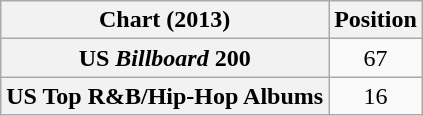<table class="wikitable sortable plainrowheaders" style="text-align:center">
<tr>
<th scope="col">Chart (2013)</th>
<th scope="col">Position</th>
</tr>
<tr>
<th scope="row">US <em>Billboard</em> 200</th>
<td>67</td>
</tr>
<tr>
<th scope="row">US Top R&B/Hip-Hop Albums</th>
<td style="text-align:center;">16</td>
</tr>
</table>
